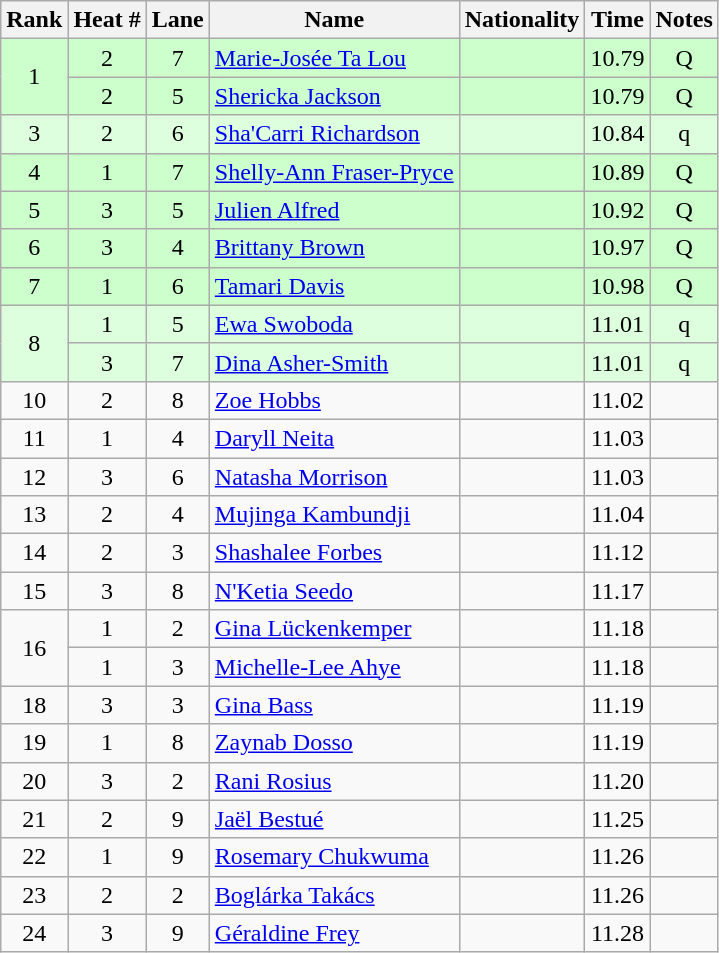<table class="wikitable sortable" style="text-align:center">
<tr>
<th>Rank</th>
<th>Heat #</th>
<th>Lane</th>
<th>Name</th>
<th>Nationality</th>
<th>Time</th>
<th>Notes</th>
</tr>
<tr bgcolor=ccffcc>
<td rowspan=2>1</td>
<td>2</td>
<td>7</td>
<td align="left"><a href='#'>Marie-Josée Ta Lou</a></td>
<td align="left"></td>
<td>10.79</td>
<td>Q</td>
</tr>
<tr bgcolor=ccffcc>
<td>2</td>
<td>5</td>
<td align="left"><a href='#'>Shericka Jackson</a></td>
<td align="left"></td>
<td>10.79</td>
<td>Q</td>
</tr>
<tr bgcolor=ddffdd>
<td>3</td>
<td>2</td>
<td>6</td>
<td align="left"><a href='#'>Sha'Carri Richardson</a></td>
<td align="left"></td>
<td>10.84</td>
<td>q</td>
</tr>
<tr bgcolor=ccffcc>
<td>4</td>
<td>1</td>
<td>7</td>
<td align="left"><a href='#'>Shelly-Ann Fraser-Pryce</a></td>
<td align="left"></td>
<td>10.89</td>
<td>Q</td>
</tr>
<tr bgcolor=ccffcc>
<td>5</td>
<td>3</td>
<td>5</td>
<td align="left"><a href='#'>Julien Alfred</a></td>
<td align="left"></td>
<td>10.92</td>
<td>Q</td>
</tr>
<tr bgcolor=ccffcc>
<td>6</td>
<td>3</td>
<td>4</td>
<td align="left"><a href='#'>Brittany Brown</a></td>
<td align="left"></td>
<td>10.97</td>
<td>Q</td>
</tr>
<tr bgcolor=ccffcc>
<td>7</td>
<td>1</td>
<td>6</td>
<td align="left"><a href='#'>Tamari Davis</a></td>
<td align="left"></td>
<td>10.98</td>
<td>Q</td>
</tr>
<tr bgcolor=ddffdd>
<td rowspan=2>8</td>
<td>1</td>
<td>5</td>
<td align="left"><a href='#'>Ewa Swoboda</a></td>
<td align="left"></td>
<td>11.01</td>
<td>q</td>
</tr>
<tr bgcolor=ddffdd>
<td>3</td>
<td>7</td>
<td align="left"><a href='#'>Dina Asher-Smith</a></td>
<td align="left"></td>
<td>11.01</td>
<td>q</td>
</tr>
<tr>
<td>10</td>
<td>2</td>
<td>8</td>
<td align="left"><a href='#'>Zoe Hobbs</a></td>
<td align="left"></td>
<td>11.02</td>
<td></td>
</tr>
<tr>
<td>11</td>
<td>1</td>
<td>4</td>
<td align="left"><a href='#'>Daryll Neita</a></td>
<td align="left"></td>
<td>11.03</td>
<td></td>
</tr>
<tr>
<td>12</td>
<td>3</td>
<td>6</td>
<td align="left"><a href='#'>Natasha Morrison</a></td>
<td align="left"></td>
<td>11.03</td>
<td></td>
</tr>
<tr>
<td>13</td>
<td>2</td>
<td>4</td>
<td align="left"><a href='#'>Mujinga Kambundji</a></td>
<td align="left"></td>
<td>11.04</td>
<td></td>
</tr>
<tr>
<td>14</td>
<td>2</td>
<td>3</td>
<td align="left"><a href='#'>Shashalee Forbes</a></td>
<td align="left"></td>
<td>11.12</td>
<td></td>
</tr>
<tr>
<td>15</td>
<td>3</td>
<td>8</td>
<td align="left"><a href='#'>N'Ketia Seedo</a></td>
<td align="left"></td>
<td>11.17</td>
<td></td>
</tr>
<tr>
<td rowspan=2>16</td>
<td>1</td>
<td>2</td>
<td align="left"><a href='#'>Gina Lückenkemper</a></td>
<td align="left"></td>
<td>11.18</td>
<td></td>
</tr>
<tr>
<td>1</td>
<td>3</td>
<td align="left"><a href='#'>Michelle-Lee Ahye</a></td>
<td align="left"></td>
<td>11.18</td>
<td></td>
</tr>
<tr>
<td>18</td>
<td>3</td>
<td>3</td>
<td align="left"><a href='#'>Gina Bass</a></td>
<td align="left"></td>
<td>11.19</td>
<td></td>
</tr>
<tr>
<td>19</td>
<td>1</td>
<td>8</td>
<td align="left"><a href='#'>Zaynab Dosso</a></td>
<td align="left"></td>
<td>11.19</td>
<td></td>
</tr>
<tr>
<td>20</td>
<td>3</td>
<td>2</td>
<td align="left"><a href='#'>Rani Rosius</a></td>
<td align="left"></td>
<td>11.20</td>
<td></td>
</tr>
<tr>
<td>21</td>
<td>2</td>
<td>9</td>
<td align="left"><a href='#'>Jaël Bestué</a></td>
<td align="left"></td>
<td>11.25</td>
<td></td>
</tr>
<tr>
<td>22</td>
<td>1</td>
<td>9</td>
<td align="left"><a href='#'>Rosemary Chukwuma</a></td>
<td align="left"></td>
<td>11.26</td>
<td></td>
</tr>
<tr>
<td>23</td>
<td>2</td>
<td>2</td>
<td align="left"><a href='#'>Boglárka Takács</a></td>
<td align="left"></td>
<td>11.26</td>
<td></td>
</tr>
<tr>
<td>24</td>
<td>3</td>
<td>9</td>
<td align="left"><a href='#'>Géraldine Frey</a></td>
<td align="left"></td>
<td>11.28</td>
<td></td>
</tr>
</table>
